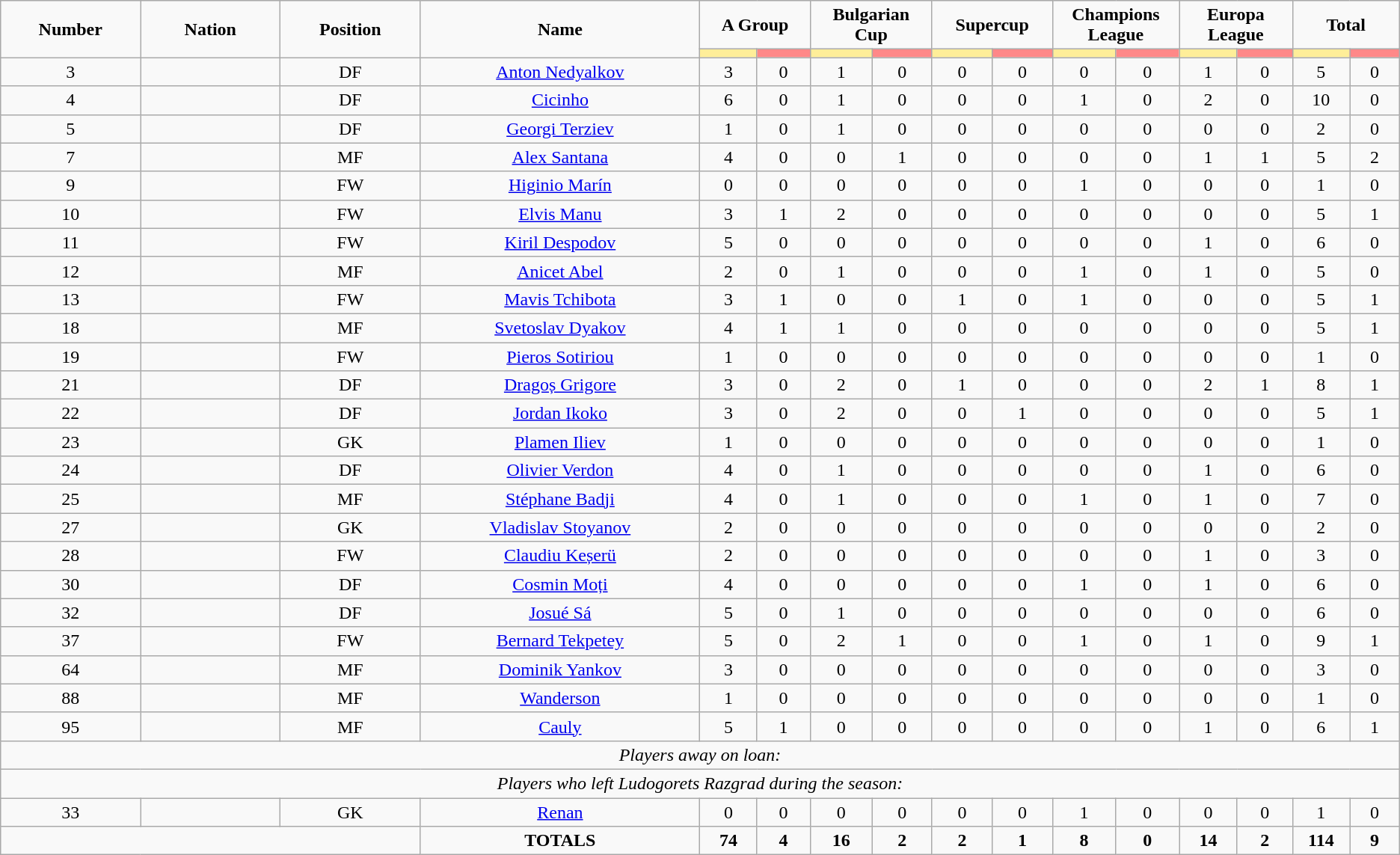<table class="wikitable" style="font-size: 100%; text-align: center;">
<tr>
<td rowspan="2" width="10%" align="center"><strong>Number</strong></td>
<td rowspan="2" width="10%" align="center"><strong>Nation</strong></td>
<td rowspan="2" width="10%" align="center"><strong>Position</strong></td>
<td rowspan="2" width="20%" align="center"><strong>Name</strong></td>
<td colspan="2" align="center"><strong>A Group</strong></td>
<td colspan="2" align="center"><strong>Bulgarian Cup</strong></td>
<td colspan="2" align="center"><strong>Supercup</strong></td>
<td colspan="2" align="center"><strong>Champions League</strong></td>
<td colspan="2" align="center"><strong>Europa League</strong></td>
<td colspan="2" align="center"><strong>Total</strong></td>
</tr>
<tr>
<th width=60 style="background: #FFEE99"></th>
<th width=60 style="background: #FF8888"></th>
<th width=60 style="background: #FFEE99"></th>
<th width=60 style="background: #FF8888"></th>
<th width=60 style="background: #FFEE99"></th>
<th width=60 style="background: #FF8888"></th>
<th width=60 style="background: #FFEE99"></th>
<th width=60 style="background: #FF8888"></th>
<th width=60 style="background: #FFEE99"></th>
<th width=60 style="background: #FF8888"></th>
<th width=60 style="background: #FFEE99"></th>
<th width=60 style="background: #FF8888"></th>
</tr>
<tr>
<td>3</td>
<td></td>
<td>DF</td>
<td><a href='#'>Anton Nedyalkov</a></td>
<td>3</td>
<td>0</td>
<td>1</td>
<td>0</td>
<td>0</td>
<td>0</td>
<td>0</td>
<td>0</td>
<td>1</td>
<td>0</td>
<td>5</td>
<td>0</td>
</tr>
<tr>
<td>4</td>
<td></td>
<td>DF</td>
<td><a href='#'>Cicinho</a></td>
<td>6</td>
<td>0</td>
<td>1</td>
<td>0</td>
<td>0</td>
<td>0</td>
<td>1</td>
<td>0</td>
<td>2</td>
<td>0</td>
<td>10</td>
<td>0</td>
</tr>
<tr>
<td>5</td>
<td></td>
<td>DF</td>
<td><a href='#'>Georgi Terziev</a></td>
<td>1</td>
<td>0</td>
<td>1</td>
<td>0</td>
<td>0</td>
<td>0</td>
<td>0</td>
<td>0</td>
<td>0</td>
<td>0</td>
<td>2</td>
<td>0</td>
</tr>
<tr>
<td>7</td>
<td></td>
<td>MF</td>
<td><a href='#'>Alex Santana</a></td>
<td>4</td>
<td>0</td>
<td>0</td>
<td>1</td>
<td>0</td>
<td>0</td>
<td>0</td>
<td>0</td>
<td>1</td>
<td>1</td>
<td>5</td>
<td>2</td>
</tr>
<tr>
<td>9</td>
<td></td>
<td>FW</td>
<td><a href='#'>Higinio Marín</a></td>
<td>0</td>
<td>0</td>
<td>0</td>
<td>0</td>
<td>0</td>
<td>0</td>
<td>1</td>
<td>0</td>
<td>0</td>
<td>0</td>
<td>1</td>
<td>0</td>
</tr>
<tr>
<td>10</td>
<td></td>
<td>FW</td>
<td><a href='#'>Elvis Manu</a></td>
<td>3</td>
<td>1</td>
<td>2</td>
<td>0</td>
<td>0</td>
<td>0</td>
<td>0</td>
<td>0</td>
<td>0</td>
<td>0</td>
<td>5</td>
<td>1</td>
</tr>
<tr>
<td>11</td>
<td></td>
<td>FW</td>
<td><a href='#'>Kiril Despodov</a></td>
<td>5</td>
<td>0</td>
<td>0</td>
<td>0</td>
<td>0</td>
<td>0</td>
<td>0</td>
<td>0</td>
<td>1</td>
<td>0</td>
<td>6</td>
<td>0</td>
</tr>
<tr>
<td>12</td>
<td></td>
<td>MF</td>
<td><a href='#'>Anicet Abel</a></td>
<td>2</td>
<td>0</td>
<td>1</td>
<td>0</td>
<td>0</td>
<td>0</td>
<td>1</td>
<td>0</td>
<td>1</td>
<td>0</td>
<td>5</td>
<td>0</td>
</tr>
<tr>
<td>13</td>
<td></td>
<td>FW</td>
<td><a href='#'>Mavis Tchibota</a></td>
<td>3</td>
<td>1</td>
<td>0</td>
<td>0</td>
<td>1</td>
<td>0</td>
<td>1</td>
<td>0</td>
<td>0</td>
<td>0</td>
<td>5</td>
<td>1</td>
</tr>
<tr>
<td>18</td>
<td></td>
<td>MF</td>
<td><a href='#'>Svetoslav Dyakov</a></td>
<td>4</td>
<td>1</td>
<td>1</td>
<td>0</td>
<td>0</td>
<td>0</td>
<td>0</td>
<td>0</td>
<td>0</td>
<td>0</td>
<td>5</td>
<td>1</td>
</tr>
<tr>
<td>19</td>
<td></td>
<td>FW</td>
<td><a href='#'>Pieros Sotiriou</a></td>
<td>1</td>
<td>0</td>
<td>0</td>
<td>0</td>
<td>0</td>
<td>0</td>
<td>0</td>
<td>0</td>
<td>0</td>
<td>0</td>
<td>1</td>
<td>0</td>
</tr>
<tr>
<td>21</td>
<td></td>
<td>DF</td>
<td><a href='#'>Dragoș Grigore</a></td>
<td>3</td>
<td>0</td>
<td>2</td>
<td>0</td>
<td>1</td>
<td>0</td>
<td>0</td>
<td>0</td>
<td>2</td>
<td>1</td>
<td>8</td>
<td>1</td>
</tr>
<tr>
<td>22</td>
<td></td>
<td>DF</td>
<td><a href='#'>Jordan Ikoko</a></td>
<td>3</td>
<td>0</td>
<td>2</td>
<td>0</td>
<td>0</td>
<td>1</td>
<td>0</td>
<td>0</td>
<td>0</td>
<td>0</td>
<td>5</td>
<td>1</td>
</tr>
<tr>
<td>23</td>
<td></td>
<td>GK</td>
<td><a href='#'>Plamen Iliev</a></td>
<td>1</td>
<td>0</td>
<td>0</td>
<td>0</td>
<td>0</td>
<td>0</td>
<td>0</td>
<td>0</td>
<td>0</td>
<td>0</td>
<td>1</td>
<td>0</td>
</tr>
<tr>
<td>24</td>
<td></td>
<td>DF</td>
<td><a href='#'>Olivier Verdon</a></td>
<td>4</td>
<td>0</td>
<td>1</td>
<td>0</td>
<td>0</td>
<td>0</td>
<td>0</td>
<td>0</td>
<td>1</td>
<td>0</td>
<td>6</td>
<td>0</td>
</tr>
<tr>
<td>25</td>
<td></td>
<td>MF</td>
<td><a href='#'>Stéphane Badji</a></td>
<td>4</td>
<td>0</td>
<td>1</td>
<td>0</td>
<td>0</td>
<td>0</td>
<td>1</td>
<td>0</td>
<td>1</td>
<td>0</td>
<td>7</td>
<td>0</td>
</tr>
<tr>
<td>27</td>
<td></td>
<td>GK</td>
<td><a href='#'>Vladislav Stoyanov</a></td>
<td>2</td>
<td>0</td>
<td>0</td>
<td>0</td>
<td>0</td>
<td>0</td>
<td>0</td>
<td>0</td>
<td>0</td>
<td>0</td>
<td>2</td>
<td>0</td>
</tr>
<tr>
<td>28</td>
<td></td>
<td>FW</td>
<td><a href='#'>Claudiu Keșerü</a></td>
<td>2</td>
<td>0</td>
<td>0</td>
<td>0</td>
<td>0</td>
<td>0</td>
<td>0</td>
<td>0</td>
<td>1</td>
<td>0</td>
<td>3</td>
<td>0</td>
</tr>
<tr>
<td>30</td>
<td></td>
<td>DF</td>
<td><a href='#'>Cosmin Moți</a></td>
<td>4</td>
<td>0</td>
<td>0</td>
<td>0</td>
<td>0</td>
<td>0</td>
<td>1</td>
<td>0</td>
<td>1</td>
<td>0</td>
<td>6</td>
<td>0</td>
</tr>
<tr>
<td>32</td>
<td></td>
<td>DF</td>
<td><a href='#'>Josué Sá</a></td>
<td>5</td>
<td>0</td>
<td>1</td>
<td>0</td>
<td>0</td>
<td>0</td>
<td>0</td>
<td>0</td>
<td>0</td>
<td>0</td>
<td>6</td>
<td>0</td>
</tr>
<tr>
<td>37</td>
<td></td>
<td>FW</td>
<td><a href='#'>Bernard Tekpetey</a></td>
<td>5</td>
<td>0</td>
<td>2</td>
<td>1</td>
<td>0</td>
<td>0</td>
<td>1</td>
<td>0</td>
<td>1</td>
<td>0</td>
<td>9</td>
<td>1</td>
</tr>
<tr>
<td>64</td>
<td></td>
<td>MF</td>
<td><a href='#'>Dominik Yankov</a></td>
<td>3</td>
<td>0</td>
<td>0</td>
<td>0</td>
<td>0</td>
<td>0</td>
<td>0</td>
<td>0</td>
<td>0</td>
<td>0</td>
<td>3</td>
<td>0</td>
</tr>
<tr>
<td>88</td>
<td></td>
<td>MF</td>
<td><a href='#'>Wanderson</a></td>
<td>1</td>
<td>0</td>
<td>0</td>
<td>0</td>
<td>0</td>
<td>0</td>
<td>0</td>
<td>0</td>
<td>0</td>
<td>0</td>
<td>1</td>
<td>0</td>
</tr>
<tr>
<td>95</td>
<td></td>
<td>MF</td>
<td><a href='#'>Cauly</a></td>
<td>5</td>
<td>1</td>
<td>0</td>
<td>0</td>
<td>0</td>
<td>0</td>
<td>0</td>
<td>0</td>
<td>1</td>
<td>0</td>
<td>6</td>
<td>1</td>
</tr>
<tr>
<td colspan="16"><em>Players away on loan:</em></td>
</tr>
<tr>
<td colspan="16"><em>Players who left Ludogorets Razgrad during the season:</em></td>
</tr>
<tr>
<td>33</td>
<td></td>
<td>GK</td>
<td><a href='#'>Renan</a></td>
<td>0</td>
<td>0</td>
<td>0</td>
<td>0</td>
<td>0</td>
<td>0</td>
<td>1</td>
<td>0</td>
<td>0</td>
<td>0</td>
<td>1</td>
<td>0</td>
</tr>
<tr>
<td colspan="3"></td>
<td><strong>TOTALS</strong></td>
<td><strong>74</strong></td>
<td><strong>4</strong></td>
<td><strong>16</strong></td>
<td><strong>2</strong></td>
<td><strong>2</strong></td>
<td><strong>1</strong></td>
<td><strong>8</strong></td>
<td><strong>0</strong></td>
<td><strong>14</strong></td>
<td><strong>2</strong></td>
<td><strong>114</strong></td>
<td><strong>9</strong></td>
</tr>
</table>
